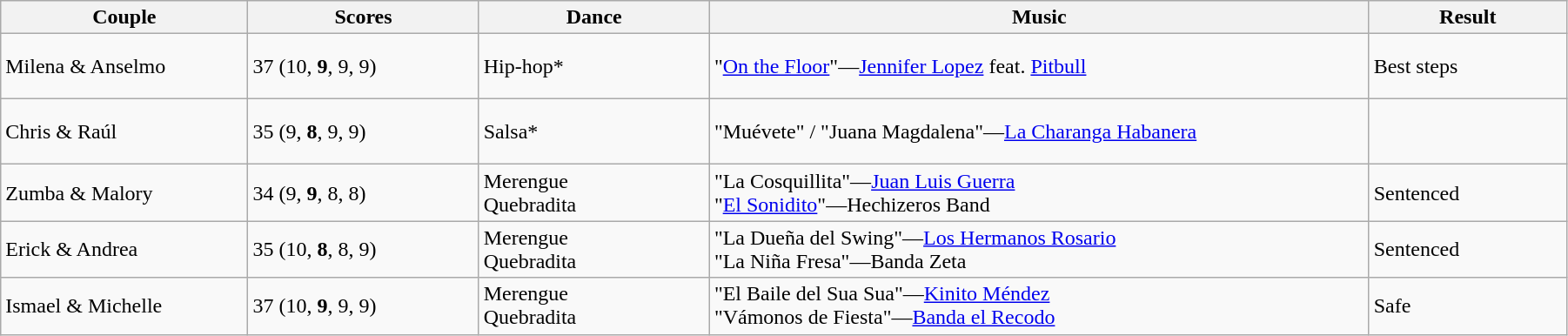<table class="wikitable sortable" style="width:95%; white-space:nowrap">
<tr>
<th style="width:15%;">Couple<br></th>
<th style="width:14%;">Scores</th>
<th style="width:14%;">Dance</th>
<th style="width:40%;">Music</th>
<th style="width:12%;">Result</th>
</tr>
<tr style="height:50px">
<td>Milena & Anselmo</td>
<td>37 (10, <strong>9</strong>, 9, 9)</td>
<td>Hip-hop*</td>
<td>"<a href='#'>On the Floor</a>"—<a href='#'>Jennifer Lopez</a> feat. <a href='#'>Pitbull</a></td>
<td>Best steps</td>
</tr>
<tr style="height:50px">
<td>Chris & Raúl</td>
<td>35 (9, <strong>8</strong>, 9, 9)</td>
<td>Salsa*</td>
<td>"Muévete" / "Juana Magdalena"—<a href='#'>La Charanga Habanera</a></td>
<td></td>
</tr>
<tr>
<td>Zumba & Malory<br></td>
<td>34 (9, <strong>9</strong>, 8, 8)</td>
<td>Merengue<br>Quebradita</td>
<td>"La Cosquillita"—<a href='#'>Juan Luis Guerra</a><br>"<a href='#'>El Sonidito</a>"—Hechizeros Band</td>
<td>Sentenced</td>
</tr>
<tr>
<td>Erick & Andrea<br></td>
<td>35 (10, <strong>8</strong>, 8, 9)</td>
<td>Merengue<br>Quebradita</td>
<td>"La Dueña del Swing"—<a href='#'>Los Hermanos Rosario</a><br>"La Niña Fresa"—Banda Zeta</td>
<td>Sentenced</td>
</tr>
<tr>
<td>Ismael & Michelle<br></td>
<td>37 (10, <strong>9</strong>, 9, 9)</td>
<td>Merengue<br>Quebradita</td>
<td>"El Baile del Sua Sua"—<a href='#'>Kinito Méndez</a><br>"Vámonos de Fiesta"—<a href='#'>Banda el Recodo</a></td>
<td>Safe</td>
</tr>
</table>
